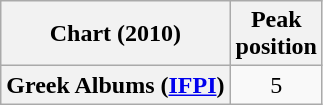<table class="wikitable plainrowheaders" style="text-align:center">
<tr>
<th scope="col">Chart (2010)</th>
<th scope="col">Peak<br>position</th>
</tr>
<tr>
<th scope="row">Greek Albums (<a href='#'>IFPI</a>)</th>
<td>5</td>
</tr>
</table>
